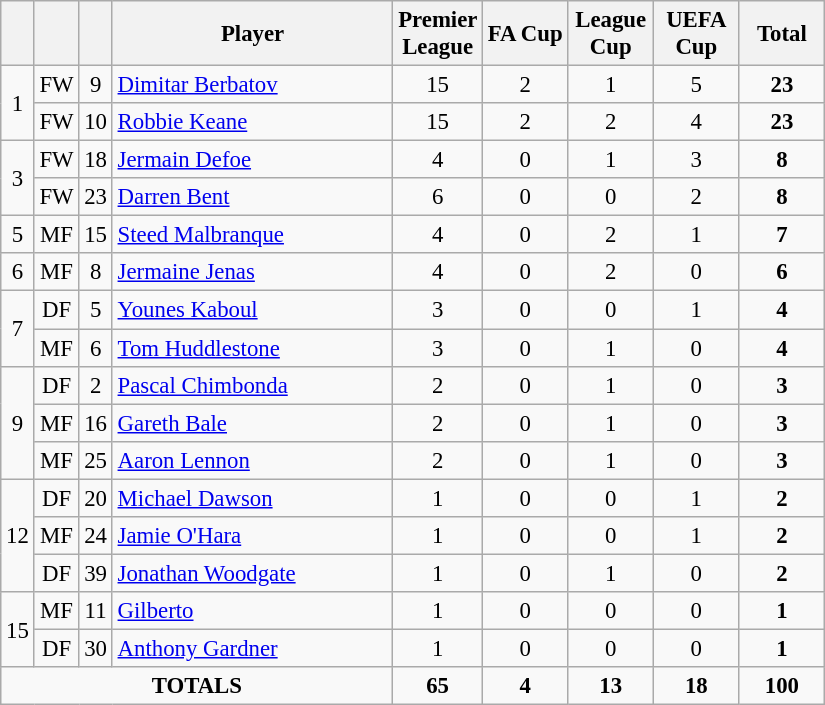<table class="wikitable sortable" style="font-size: 95%; text-align: center;">
<tr>
<th width=10></th>
<th width=10></th>
<th width=10></th>
<th width=180>Player</th>
<th width=50>Premier League</th>
<th width=50>FA Cup</th>
<th width=50>League Cup</th>
<th width=50>UEFA Cup</th>
<th width=50>Total</th>
</tr>
<tr>
<td rowspan="2">1</td>
<td>FW</td>
<td>9</td>
<td align="left"> <a href='#'>Dimitar Berbatov</a></td>
<td>15</td>
<td>2</td>
<td>1</td>
<td>5</td>
<td><strong>23</strong></td>
</tr>
<tr>
<td>FW</td>
<td>10</td>
<td align="left"> <a href='#'>Robbie Keane</a></td>
<td>15</td>
<td>2</td>
<td>2</td>
<td>4</td>
<td><strong>23</strong></td>
</tr>
<tr>
<td rowspan="2">3</td>
<td>FW</td>
<td>18</td>
<td align="left"> <a href='#'>Jermain Defoe</a></td>
<td>4</td>
<td>0</td>
<td>1</td>
<td>3</td>
<td><strong>8</strong></td>
</tr>
<tr>
<td>FW</td>
<td>23</td>
<td align="left"> <a href='#'>Darren Bent</a></td>
<td>6</td>
<td>0</td>
<td>0</td>
<td>2</td>
<td><strong>8</strong></td>
</tr>
<tr>
<td rowspan="1">5</td>
<td>MF</td>
<td>15</td>
<td align=left> <a href='#'>Steed Malbranque</a></td>
<td>4</td>
<td>0</td>
<td>2</td>
<td>1</td>
<td><strong>7</strong></td>
</tr>
<tr>
<td>6</td>
<td>MF</td>
<td>8</td>
<td align=left> <a href='#'>Jermaine Jenas</a></td>
<td>4</td>
<td>0</td>
<td>2</td>
<td>0</td>
<td><strong>6</strong></td>
</tr>
<tr>
<td rowspan="2">7</td>
<td>DF</td>
<td>5</td>
<td align="left"> <a href='#'>Younes Kaboul</a></td>
<td>3</td>
<td>0</td>
<td>0</td>
<td>1</td>
<td><strong>4</strong></td>
</tr>
<tr>
<td>MF</td>
<td>6</td>
<td align="left"> <a href='#'>Tom Huddlestone</a></td>
<td>3</td>
<td>0</td>
<td>1</td>
<td>0</td>
<td><strong>4</strong></td>
</tr>
<tr>
<td rowspan="3">9</td>
<td>DF</td>
<td>2</td>
<td align="left"> <a href='#'>Pascal Chimbonda</a></td>
<td>2</td>
<td>0</td>
<td>1</td>
<td>0</td>
<td><strong>3</strong></td>
</tr>
<tr>
<td>MF</td>
<td>16</td>
<td align="left"> <a href='#'>Gareth Bale</a></td>
<td>2</td>
<td>0</td>
<td>1</td>
<td>0</td>
<td><strong>3</strong></td>
</tr>
<tr>
<td>MF</td>
<td>25</td>
<td align="left"> <a href='#'>Aaron Lennon</a></td>
<td>2</td>
<td>0</td>
<td>1</td>
<td>0</td>
<td><strong>3</strong></td>
</tr>
<tr>
<td rowspan="3">12</td>
<td>DF</td>
<td>20</td>
<td align="left"> <a href='#'>Michael Dawson</a></td>
<td>1</td>
<td>0</td>
<td>0</td>
<td>1</td>
<td><strong>2</strong></td>
</tr>
<tr>
<td>MF</td>
<td>24</td>
<td align="left"> <a href='#'>Jamie O'Hara</a></td>
<td>1</td>
<td>0</td>
<td>0</td>
<td>1</td>
<td><strong>2</strong></td>
</tr>
<tr>
<td>DF</td>
<td>39</td>
<td align="left"> <a href='#'>Jonathan Woodgate</a></td>
<td>1</td>
<td>0</td>
<td>1</td>
<td>0</td>
<td><strong>2</strong></td>
</tr>
<tr>
<td rowspan="2">15</td>
<td>MF</td>
<td>11</td>
<td align="left"> <a href='#'>Gilberto</a></td>
<td>1</td>
<td>0</td>
<td>0</td>
<td>0</td>
<td><strong>1</strong></td>
</tr>
<tr>
<td>DF</td>
<td>30</td>
<td align="left"> <a href='#'>Anthony Gardner</a></td>
<td>1</td>
<td>0</td>
<td>0</td>
<td>0</td>
<td><strong>1</strong></td>
</tr>
<tr>
<td colspan="4"><strong>TOTALS</strong></td>
<td><strong>65</strong></td>
<td><strong>4</strong></td>
<td><strong>13</strong></td>
<td><strong>18</strong></td>
<td><strong>100</strong></td>
</tr>
</table>
